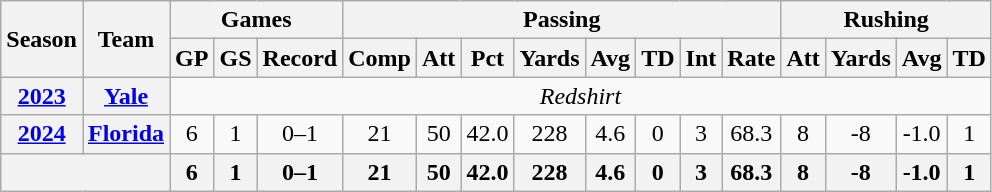<table class="wikitable" style="text-align:center;">
<tr>
<th rowspan="2">Season</th>
<th rowspan="2">Team</th>
<th colspan="3">Games</th>
<th colspan="8">Passing</th>
<th colspan="5">Rushing</th>
</tr>
<tr>
<th>GP</th>
<th>GS</th>
<th>Record</th>
<th>Comp</th>
<th>Att</th>
<th>Pct</th>
<th>Yards</th>
<th>Avg</th>
<th>TD</th>
<th>Int</th>
<th>Rate</th>
<th>Att</th>
<th>Yards</th>
<th>Avg</th>
<th>TD</th>
</tr>
<tr>
<th><a href='#'>2023</a></th>
<th><a href='#'>Yale</a></th>
<td colspan="15"><em>Redshirt </em></td>
</tr>
<tr>
<th><a href='#'>2024</a></th>
<th><a href='#'>Florida</a></th>
<td>6</td>
<td>1</td>
<td>0–1</td>
<td>21</td>
<td>50</td>
<td>42.0</td>
<td>228</td>
<td>4.6</td>
<td>0</td>
<td>3</td>
<td>68.3</td>
<td>8</td>
<td>-8</td>
<td>-1.0</td>
<td>1</td>
</tr>
<tr>
<th colspan="2"></th>
<th>6</th>
<th>1</th>
<th>0–1</th>
<th>21</th>
<th>50</th>
<th>42.0</th>
<th>228</th>
<th>4.6</th>
<th>0</th>
<th>3</th>
<th>68.3</th>
<th>8</th>
<th>-8</th>
<th>-1.0</th>
<th>1</th>
</tr>
</table>
